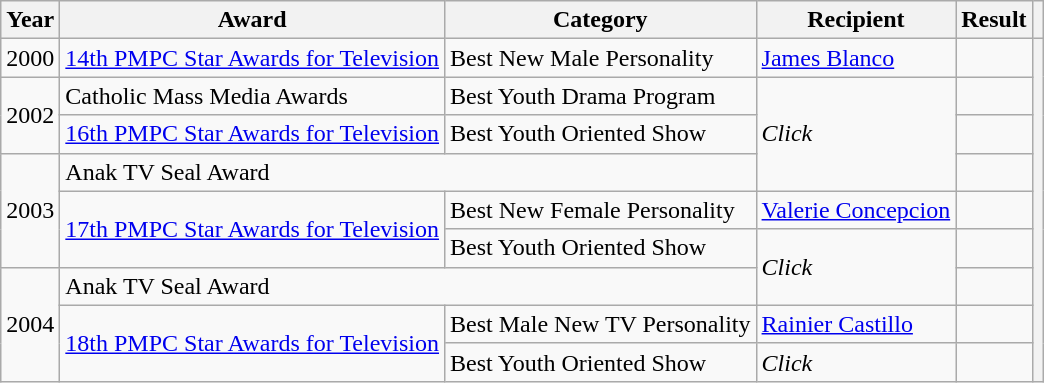<table class="wikitable">
<tr>
<th>Year</th>
<th>Award</th>
<th>Category</th>
<th>Recipient</th>
<th>Result</th>
<th></th>
</tr>
<tr>
<td>2000</td>
<td><a href='#'>14th PMPC Star Awards for Television</a></td>
<td>Best New Male Personality</td>
<td><a href='#'>James Blanco</a></td>
<td></td>
<th rowspan=9></th>
</tr>
<tr>
<td rowspan=2>2002</td>
<td>Catholic Mass Media Awards</td>
<td>Best Youth Drama Program</td>
<td rowspan=3><em>Click</em></td>
<td></td>
</tr>
<tr>
<td><a href='#'>16th PMPC Star Awards for Television</a></td>
<td>Best Youth Oriented Show</td>
<td></td>
</tr>
<tr>
<td rowspan=3>2003</td>
<td colspan=2>Anak TV Seal Award</td>
<td></td>
</tr>
<tr>
<td rowspan=2><a href='#'>17th PMPC Star Awards for Television</a></td>
<td>Best New Female Personality</td>
<td><a href='#'>Valerie Concepcion</a></td>
<td></td>
</tr>
<tr>
<td>Best Youth Oriented Show</td>
<td rowspan=2><em>Click</em></td>
<td></td>
</tr>
<tr>
<td rowspan=3>2004</td>
<td colspan=2>Anak TV Seal Award</td>
<td></td>
</tr>
<tr>
<td rowspan=2><a href='#'>18th PMPC Star Awards for Television</a></td>
<td>Best Male New TV Personality</td>
<td><a href='#'>Rainier Castillo</a></td>
<td></td>
</tr>
<tr>
<td>Best Youth Oriented Show</td>
<td><em>Click</em></td>
<td></td>
</tr>
</table>
